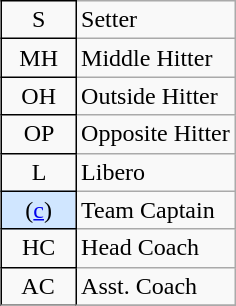<table class="wikitable" style="float: right">
<tr>
<td style="border: 1px solid black;" align=center>  S  </td>
<td>Setter</td>
</tr>
<tr>
<td style="border: 1px solid black;" align=center>  MH  </td>
<td>Middle Hitter</td>
</tr>
<tr>
<td style="border: 1px solid black;" align=center>  OH  </td>
<td>Outside Hitter</td>
</tr>
<tr>
<td style="border: 1px solid black;" align=center>  OP  </td>
<td>Opposite Hitter</td>
</tr>
<tr>
<td style="border: 1px solid black;" align=center>  L  </td>
<td>Libero</td>
</tr>
<tr>
<td style="background: #D0E6FF; border: 1px solid black" align=center> (<a href='#'>c</a>) </td>
<td>Team Captain</td>
</tr>
<tr>
<td style="border: 1px solid black;" align=center>  HC  </td>
<td>Head Coach</td>
</tr>
<tr>
<td style="border: 1px solid black;" align=center>  AC  </td>
<td>Asst. Coach</td>
</tr>
<tr>
</tr>
</table>
